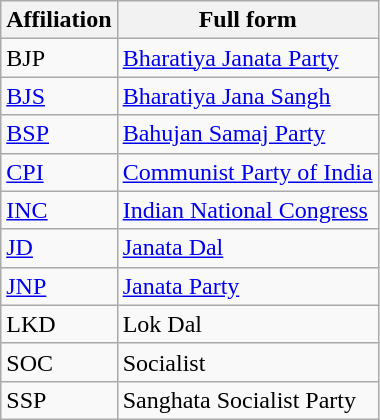<table class="wikitable">
<tr>
<th>Affiliation</th>
<th>Full form</th>
</tr>
<tr>
<td>BJP</td>
<td><a href='#'>Bharatiya Janata Party</a></td>
</tr>
<tr>
<td><a href='#'>BJS</a></td>
<td><a href='#'>Bharatiya Jana Sangh</a></td>
</tr>
<tr>
<td><a href='#'>BSP</a></td>
<td><a href='#'>Bahujan Samaj Party</a></td>
</tr>
<tr>
<td><a href='#'>CPI</a></td>
<td><a href='#'>Communist Party of India</a></td>
</tr>
<tr>
<td><a href='#'>INC</a></td>
<td><a href='#'>Indian National Congress</a></td>
</tr>
<tr>
<td><a href='#'>JD</a></td>
<td><a href='#'>Janata Dal</a></td>
</tr>
<tr>
<td><a href='#'>JNP</a></td>
<td><a href='#'>Janata Party</a></td>
</tr>
<tr>
<td>LKD</td>
<td>Lok Dal</td>
</tr>
<tr>
<td>SOC</td>
<td>Socialist</td>
</tr>
<tr>
<td>SSP</td>
<td>Sanghata Socialist Party</td>
</tr>
</table>
